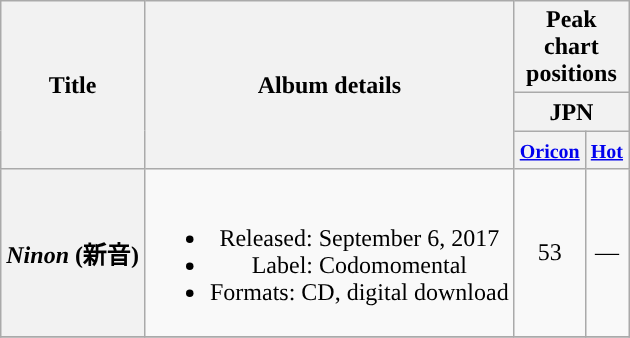<table class="wikitable plainrowheaders" style="text-align:center;">
<tr>
<th scope="col" rowspan="3">Title</th>
<th scope="col" rowspan="3">Album details</th>
<th scope="col" colspan="2">Peak <br> chart <br> positions</th>
</tr>
<tr>
<th colspan="2">JPN</th>
</tr>
<tr>
<th scope="col" colspan="1"><small><a href='#'>Oricon</a></small></th>
<th scope="col" colspan="1"><small><a href='#'>Hot</a></small></th>
</tr>
<tr>
<th scope="row"><em>Ninon</em> (新音)</th>
<td><br><ul><li>Released: September 6, 2017</li><li>Label: Codomomental</li><li>Formats: CD, digital download</li></ul></td>
<td>53</td>
<td>—</td>
</tr>
<tr>
</tr>
</table>
